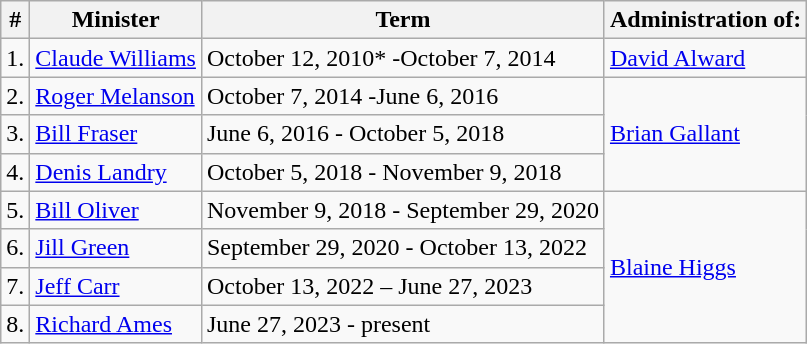<table class="wikitable">
<tr>
<th>#</th>
<th>Minister</th>
<th>Term</th>
<th>Administration of:</th>
</tr>
<tr>
<td>1.</td>
<td><a href='#'>Claude Williams</a></td>
<td>October 12, 2010* -October 7, 2014</td>
<td><a href='#'>David Alward</a></td>
</tr>
<tr>
<td>2.</td>
<td><a href='#'>Roger Melanson</a></td>
<td>October 7, 2014 -June 6, 2016</td>
<td rowspan=3><a href='#'>Brian Gallant</a></td>
</tr>
<tr>
<td>3.</td>
<td><a href='#'>Bill Fraser</a></td>
<td>June 6, 2016 - October 5, 2018</td>
</tr>
<tr>
<td>4.</td>
<td><a href='#'>Denis Landry</a></td>
<td>October 5, 2018 - November 9, 2018</td>
</tr>
<tr>
<td>5.</td>
<td><a href='#'>Bill Oliver</a></td>
<td>November 9, 2018 - September 29, 2020</td>
<td rowspan=4><a href='#'>Blaine Higgs</a></td>
</tr>
<tr>
<td>6.</td>
<td><a href='#'>Jill Green</a></td>
<td>September 29, 2020 - October 13, 2022</td>
</tr>
<tr>
<td>7.</td>
<td><a href='#'>Jeff Carr</a></td>
<td>October 13, 2022 – June 27, 2023</td>
</tr>
<tr>
<td>8.</td>
<td><a href='#'>Richard Ames</a></td>
<td>June 27, 2023 - present</td>
</tr>
</table>
